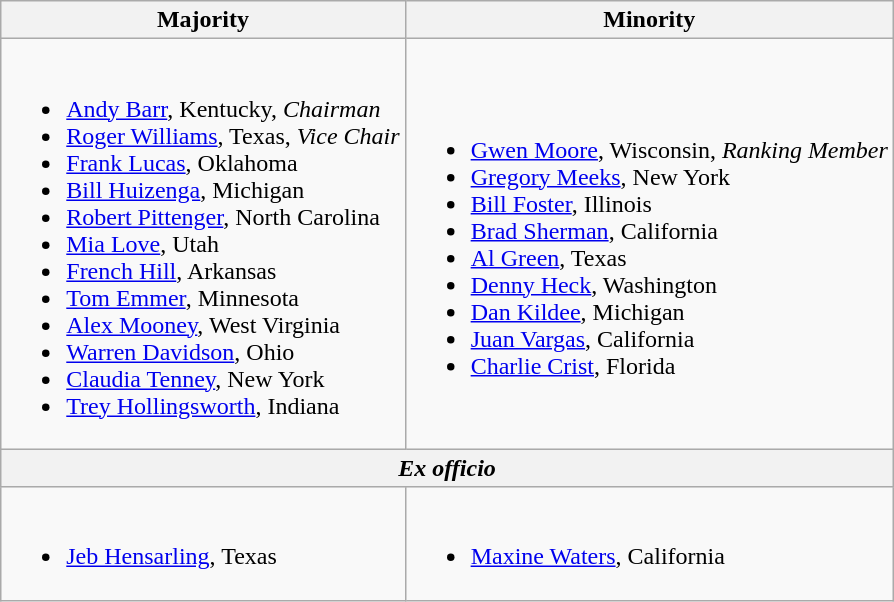<table class=wikitable>
<tr>
<th>Majority</th>
<th>Minority</th>
</tr>
<tr>
<td><br><ul><li><a href='#'>Andy Barr</a>, Kentucky, <em>Chairman</em></li><li><a href='#'>Roger Williams</a>, Texas, <em>Vice Chair</em></li><li><a href='#'>Frank Lucas</a>, Oklahoma</li><li><a href='#'>Bill Huizenga</a>, Michigan</li><li><a href='#'>Robert Pittenger</a>, North Carolina</li><li><a href='#'>Mia Love</a>, Utah</li><li><a href='#'>French Hill</a>, Arkansas</li><li><a href='#'>Tom Emmer</a>, Minnesota</li><li><a href='#'>Alex Mooney</a>, West Virginia</li><li><a href='#'>Warren Davidson</a>, Ohio</li><li><a href='#'>Claudia Tenney</a>, New York</li><li><a href='#'>Trey Hollingsworth</a>, Indiana</li></ul></td>
<td><br><ul><li><a href='#'>Gwen Moore</a>, Wisconsin, <em>Ranking Member</em></li><li><a href='#'>Gregory Meeks</a>, New York</li><li><a href='#'>Bill Foster</a>, Illinois</li><li><a href='#'>Brad Sherman</a>, California</li><li><a href='#'>Al Green</a>, Texas</li><li><a href='#'>Denny Heck</a>, Washington</li><li><a href='#'>Dan Kildee</a>, Michigan</li><li><a href='#'>Juan Vargas</a>, California</li><li><a href='#'>Charlie Crist</a>, Florida</li></ul></td>
</tr>
<tr>
<th colspan=2><em>Ex officio</em></th>
</tr>
<tr>
<td><br><ul><li><a href='#'>Jeb Hensarling</a>, Texas</li></ul></td>
<td><br><ul><li><a href='#'>Maxine Waters</a>, California</li></ul></td>
</tr>
</table>
